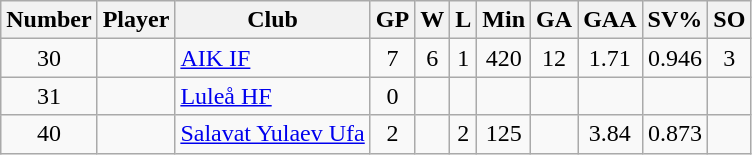<table class="wikitable sortable" style="text-align: center;">
<tr>
<th scope="col">Number</th>
<th scope="col">Player</th>
<th scope="col">Club</th>
<th scope="col">GP</th>
<th scope="col">W</th>
<th scope="col">L</th>
<th scope="col">Min</th>
<th scope="col">GA</th>
<th scope="col">GAA</th>
<th scope="col">SV%</th>
<th scope="col">SO</th>
</tr>
<tr>
<td>30</td>
<td scope="row" align=left></td>
<td align=left><a href='#'>AIK IF</a></td>
<td>7</td>
<td>6</td>
<td>1</td>
<td>420</td>
<td>12</td>
<td>1.71</td>
<td>0.946</td>
<td>3</td>
</tr>
<tr>
<td>31</td>
<td scope="row" align=left></td>
<td align=left><a href='#'>Luleå HF</a></td>
<td>0</td>
<td></td>
<td></td>
<td></td>
<td></td>
<td></td>
<td></td>
<td></td>
</tr>
<tr>
<td>40</td>
<td scope="row" align=left></td>
<td align=left><a href='#'>Salavat Yulaev Ufa</a></td>
<td>2</td>
<td></td>
<td>2</td>
<td>125</td>
<td></td>
<td>3.84</td>
<td>0.873</td>
<td></td>
</tr>
</table>
